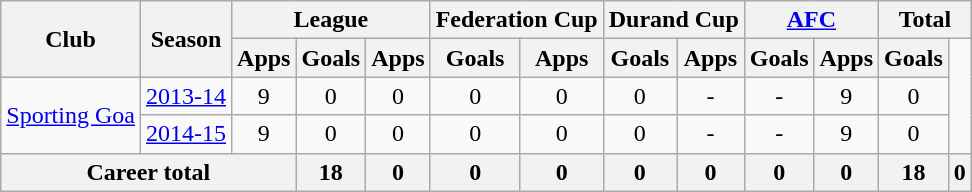<table class="wikitable" style="text-align: center;">
<tr>
<th rowspan="2">Club</th>
<th rowspan="2">Season</th>
<th colspan="3">League</th>
<th colspan="2">Federation Cup</th>
<th colspan="2">Durand Cup</th>
<th colspan="2"><a href='#'>AFC</a></th>
<th colspan="2">Total</th>
</tr>
<tr>
<th>Apps</th>
<th>Goals</th>
<th>Apps</th>
<th>Goals</th>
<th>Apps</th>
<th>Goals</th>
<th>Apps</th>
<th>Goals</th>
<th>Apps</th>
<th>Goals</th>
</tr>
<tr>
<td rowspan="2"><a href='#'>Sporting Goa</a></td>
<td><a href='#'>2013-14</a></td>
<td>9</td>
<td>0</td>
<td>0</td>
<td>0</td>
<td>0</td>
<td>0</td>
<td>-</td>
<td>-</td>
<td>9</td>
<td>0</td>
</tr>
<tr>
<td><a href='#'>2014-15</a></td>
<td>9</td>
<td>0</td>
<td>0</td>
<td>0</td>
<td>0</td>
<td>0</td>
<td>-</td>
<td>-</td>
<td>9</td>
<td>0</td>
</tr>
<tr>
<th colspan="3">Career total</th>
<th>18</th>
<th>0</th>
<th>0</th>
<th>0</th>
<th>0</th>
<th>0</th>
<th>0</th>
<th>0</th>
<th>18</th>
<th>0</th>
</tr>
</table>
